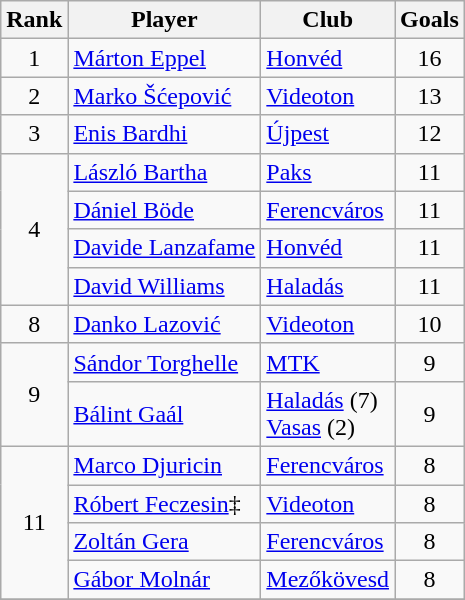<table class="wikitable" style="text-align:center">
<tr>
<th>Rank</th>
<th>Player</th>
<th>Club</th>
<th>Goals</th>
</tr>
<tr>
<td>1</td>
<td align="left"> <a href='#'>Márton Eppel</a></td>
<td align="left"><a href='#'>Honvéd</a></td>
<td>16</td>
</tr>
<tr>
<td>2</td>
<td align="left"> <a href='#'>Marko Šćepović</a></td>
<td align="left"><a href='#'>Videoton</a></td>
<td>13</td>
</tr>
<tr>
<td>3</td>
<td align="left"> <a href='#'>Enis Bardhi</a></td>
<td align="left"><a href='#'>Újpest</a></td>
<td>12</td>
</tr>
<tr>
<td rowspan="4">4</td>
<td align="left"> <a href='#'>László Bartha</a></td>
<td align="left"><a href='#'>Paks</a></td>
<td>11</td>
</tr>
<tr>
<td align="left"> <a href='#'>Dániel Böde</a></td>
<td align="left"><a href='#'>Ferencváros</a></td>
<td>11</td>
</tr>
<tr>
<td align="left"> <a href='#'>Davide Lanzafame</a></td>
<td align="left"><a href='#'>Honvéd</a></td>
<td>11</td>
</tr>
<tr>
<td align="left"> <a href='#'>David Williams</a></td>
<td align="left"><a href='#'>Haladás</a></td>
<td>11</td>
</tr>
<tr>
<td>8</td>
<td align="left"> <a href='#'>Danko Lazović</a></td>
<td align="left"><a href='#'>Videoton</a></td>
<td>10</td>
</tr>
<tr>
<td rowspan="2">9</td>
<td align="left"> <a href='#'>Sándor Torghelle</a></td>
<td align="left"><a href='#'>MTK</a></td>
<td>9</td>
</tr>
<tr>
<td align="left"> <a href='#'>Bálint Gaál</a></td>
<td align="left"><a href='#'>Haladás</a> (7)<br> <a href='#'>Vasas</a> (2)</td>
<td>9</td>
</tr>
<tr>
<td rowspan="4">11</td>
<td align="left"> <a href='#'>Marco Djuricin</a></td>
<td align="left"><a href='#'>Ferencváros</a></td>
<td>8</td>
</tr>
<tr>
<td align="left"> <a href='#'>Róbert Feczesin</a>‡</td>
<td align="left"><a href='#'>Videoton</a></td>
<td>8</td>
</tr>
<tr>
<td align="left"> <a href='#'>Zoltán Gera</a></td>
<td align="left"><a href='#'>Ferencváros</a></td>
<td>8</td>
</tr>
<tr>
<td align="left"> <a href='#'>Gábor Molnár</a></td>
<td align="left"><a href='#'>Mezőkövesd</a></td>
<td>8</td>
</tr>
<tr>
</tr>
</table>
